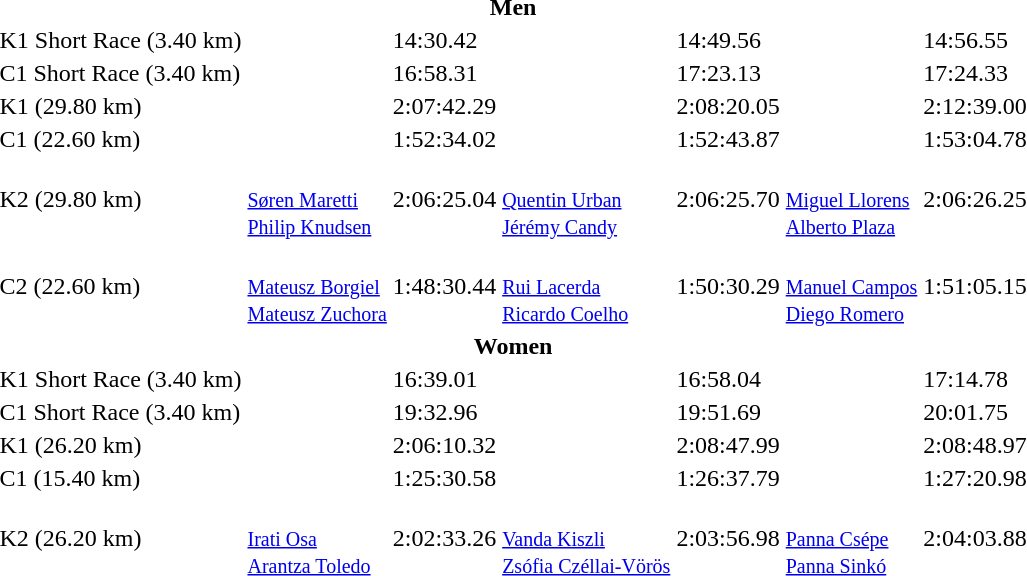<table>
<tr>
<th colspan=7>Men</th>
</tr>
<tr>
<td>K1 Short Race (3.40 km)</td>
<td></td>
<td>14:30.42</td>
<td></td>
<td>14:49.56</td>
<td></td>
<td>14:56.55</td>
</tr>
<tr>
<td>C1 Short Race (3.40 km)</td>
<td></td>
<td>16:58.31</td>
<td></td>
<td>17:23.13</td>
<td></td>
<td>17:24.33</td>
</tr>
<tr>
<td>K1 (29.80 km)</td>
<td></td>
<td>2:07:42.29</td>
<td></td>
<td>2:08:20.05</td>
<td></td>
<td>2:12:39.00</td>
</tr>
<tr>
<td>C1 (22.60 km)</td>
<td></td>
<td>1:52:34.02</td>
<td></td>
<td>1:52:43.87</td>
<td></td>
<td>1:53:04.78</td>
</tr>
<tr>
<td>K2 (29.80 km)</td>
<td><br><small><a href='#'>Søren Maretti</a><br><a href='#'>Philip Knudsen</a></small></td>
<td>2:06:25.04</td>
<td><br><small><a href='#'>Quentin Urban</a><br><a href='#'>Jérémy Candy</a></small></td>
<td>2:06:25.70</td>
<td><br><small><a href='#'>Miguel Llorens</a><br><a href='#'>Alberto Plaza</a></small></td>
<td>2:06:26.25</td>
</tr>
<tr>
<td>C2 (22.60 km)</td>
<td><br><small><a href='#'>Mateusz Borgiel</a><br><a href='#'>Mateusz Zuchora</a></small></td>
<td>1:48:30.44</td>
<td><br><small><a href='#'>Rui Lacerda</a><br><a href='#'>Ricardo Coelho</a></small></td>
<td>1:50:30.29</td>
<td><br><small><a href='#'>Manuel Campos</a><br><a href='#'>Diego Romero</a></small></td>
<td>1:51:05.15</td>
</tr>
<tr>
<th colspan=7>Women</th>
</tr>
<tr>
<td>K1 Short Race (3.40 km)</td>
<td></td>
<td>16:39.01</td>
<td></td>
<td>16:58.04</td>
<td></td>
<td>17:14.78</td>
</tr>
<tr>
<td>C1 Short Race (3.40 km)</td>
<td></td>
<td>19:32.96</td>
<td></td>
<td>19:51.69</td>
<td></td>
<td>20:01.75</td>
</tr>
<tr>
<td>K1 (26.20 km)</td>
<td></td>
<td>2:06:10.32</td>
<td></td>
<td>2:08:47.99</td>
<td></td>
<td>2:08:48.97</td>
</tr>
<tr>
<td>C1 (15.40 km)</td>
<td></td>
<td>1:25:30.58</td>
<td></td>
<td>1:26:37.79</td>
<td></td>
<td>1:27:20.98</td>
</tr>
<tr>
<td>K2 (26.20 km)</td>
<td><br><small><a href='#'>Irati Osa</a><br><a href='#'>Arantza Toledo</a></small></td>
<td>2:02:33.26</td>
<td><br><small><a href='#'>Vanda Kiszli</a><br><a href='#'>Zsófia Czéllai-Vörös</a></small></td>
<td>2:03:56.98</td>
<td><br><small><a href='#'>Panna Csépe</a><br><a href='#'>Panna Sinkó</a></small></td>
<td>2:04:03.88</td>
</tr>
</table>
